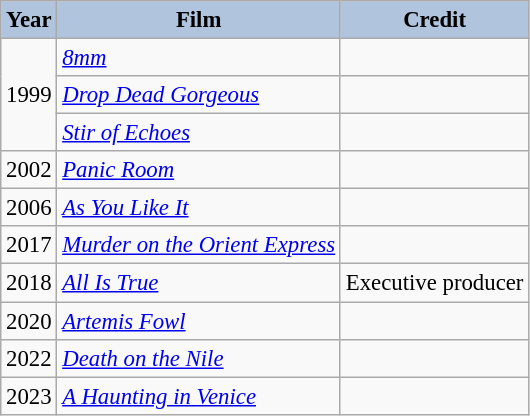<table class="wikitable" style="font-size:95%;">
<tr>
<th style="background:#B0C4DE;">Year</th>
<th style="background:#B0C4DE;">Film</th>
<th style="background:#B0C4DE;">Credit</th>
</tr>
<tr>
<td rowspan=3>1999</td>
<td><em><a href='#'>8mm</a></em></td>
<td></td>
</tr>
<tr>
<td><em><a href='#'>Drop Dead Gorgeous</a></em></td>
<td></td>
</tr>
<tr>
<td><em><a href='#'>Stir of Echoes</a></em></td>
<td></td>
</tr>
<tr>
<td>2002</td>
<td><em><a href='#'>Panic Room</a></em></td>
<td></td>
</tr>
<tr>
<td>2006</td>
<td><em><a href='#'>As You Like It</a></em></td>
<td></td>
</tr>
<tr>
<td>2017</td>
<td><em><a href='#'>Murder on the Orient Express</a></em></td>
<td></td>
</tr>
<tr>
<td>2018</td>
<td><em><a href='#'>All Is True</a></em></td>
<td>Executive producer</td>
</tr>
<tr>
<td>2020</td>
<td><em><a href='#'>Artemis Fowl</a></em></td>
<td></td>
</tr>
<tr>
<td>2022</td>
<td><em><a href='#'>Death on the Nile</a></em></td>
<td></td>
</tr>
<tr>
<td>2023</td>
<td><em><a href='#'>A Haunting in Venice</a></em></td>
<td></td>
</tr>
</table>
